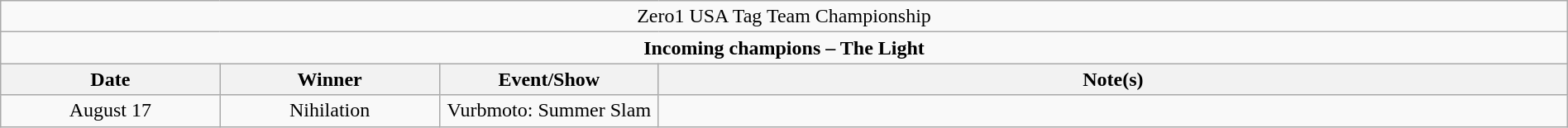<table class="wikitable" style="text-align:center; width:100%;">
<tr>
<td colspan="4" style="text-align: center;">Zero1 USA Tag Team Championship</td>
</tr>
<tr>
<td colspan="4" style="text-align: center;"><strong>Incoming champions – The Light </strong></td>
</tr>
<tr>
<th width=14%>Date</th>
<th width=14%>Winner</th>
<th width=14%>Event/Show</th>
<th width=58%>Note(s)</th>
</tr>
<tr>
<td>August 17</td>
<td>Nihilation<br></td>
<td>Vurbmoto: Summer Slam</td>
<td></td>
</tr>
</table>
